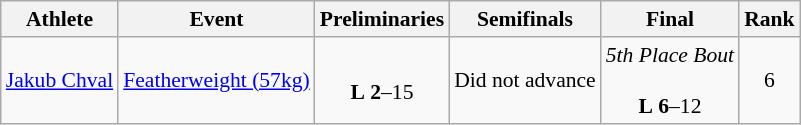<table class="wikitable" border="1" style="font-size:90%">
<tr>
<th>Athlete</th>
<th>Event</th>
<th>Preliminaries</th>
<th>Semifinals</th>
<th>Final</th>
<th>Rank</th>
</tr>
<tr>
<td><a href='#'>Jakub Chval</a></td>
<td><a href='#'>Featherweight (57kg)</a></td>
<td align=center> <br> <strong>L</strong> <strong>2</strong>–15</td>
<td align=center>Did not advance</td>
<td align=center><em>5th Place Bout</em><br> <br> <strong>L</strong> <strong>6</strong>–12</td>
<td align=center>6</td>
</tr>
</table>
